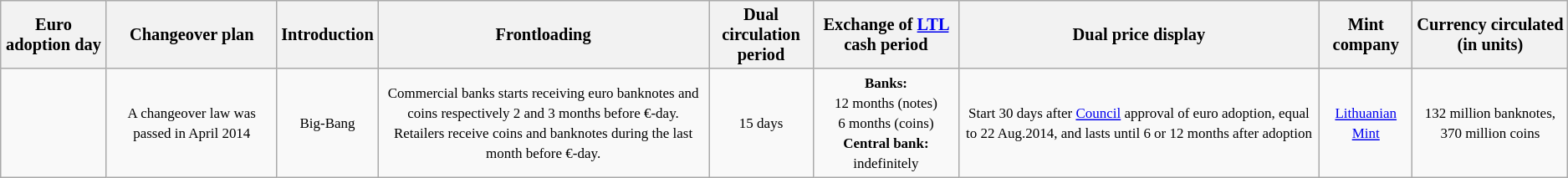<table class="wikitable" style="font-size:85%; text-align:center">
<tr>
<th>Euro adoption day</th>
<th>Changeover plan</th>
<th>Introduction</th>
<th>Frontloading</th>
<th>Dual circulation<br> period</th>
<th>Exchange of <a href='#'>LTL</a> cash period</th>
<th>Dual price display</th>
<th>Mint company</th>
<th>Currency circulated<br>(in units)</th>
</tr>
<tr ---->
<td><strong></strong></td>
<td><small>A changeover law was passed in April 2014</small></td>
<td><small>Big-Bang</small></td>
<td><small>Commercial banks starts receiving euro banknotes and coins respectively 2 and 3 months before €-day.<br>Retailers receive coins and banknotes during the last month before €-day.</small></td>
<td><small>15 days</small></td>
<td><small><strong>Banks:</strong><br>12 months (notes)<br>6 months (coins)<br><strong>Central bank:</strong><br>indefinitely</small></td>
<td><small>Start 30 days after <a href='#'>Council</a> approval of euro adoption, equal to 22 Aug.2014, and lasts until 6 or 12 months after adoption</small></td>
<td><small><a href='#'>Lithuanian Mint</a></small></td>
<td><small>132 million banknotes, 370 million coins</small></td>
</tr>
</table>
